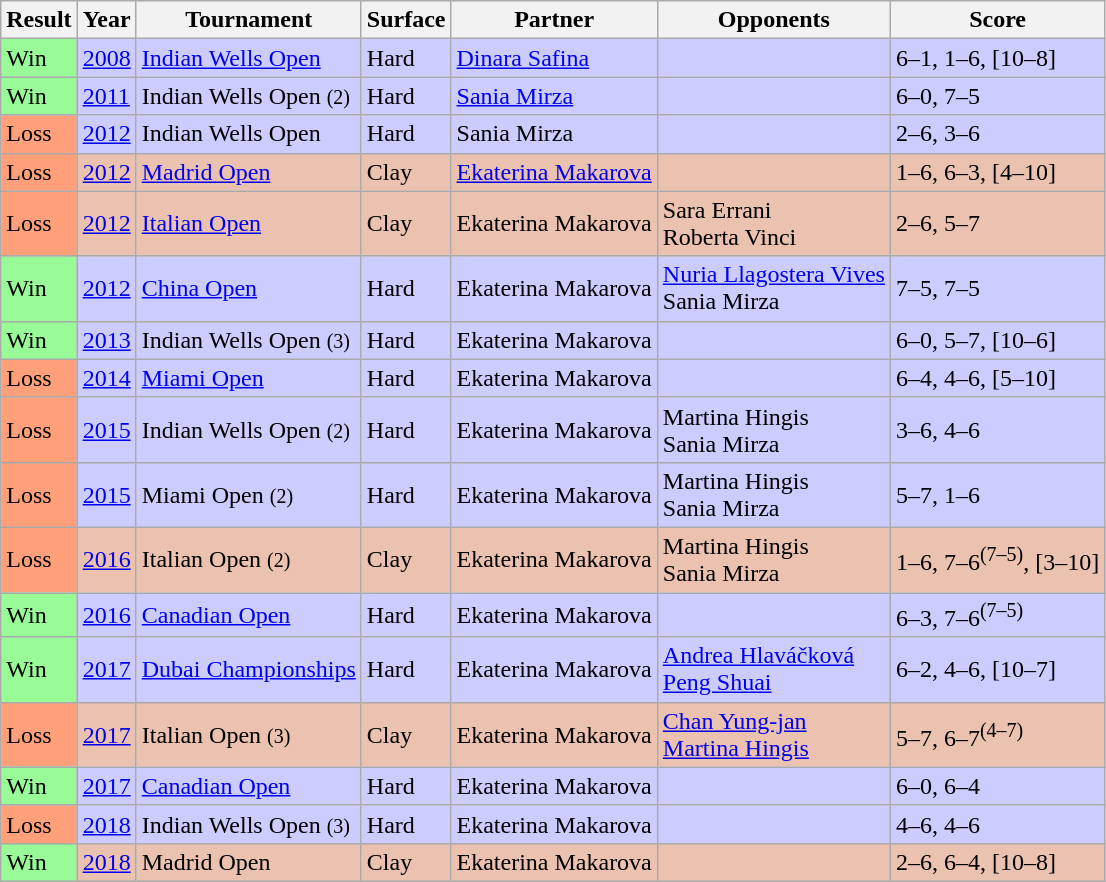<table class="sortable wikitable">
<tr>
<th>Result</th>
<th>Year</th>
<th>Tournament</th>
<th>Surface</th>
<th>Partner</th>
<th>Opponents</th>
<th class=unsortable>Score</th>
</tr>
<tr style=background:#ccf>
<td bgcolor=98FB98>Win</td>
<td><a href='#'>2008</a></td>
<td><a href='#'>Indian Wells Open</a></td>
<td>Hard</td>
<td> <a href='#'>Dinara Safina</a></td>
<td></td>
<td>6–1, 1–6, [10–8]</td>
</tr>
<tr style=background:#ccf>
<td bgcolor=98FB98>Win</td>
<td><a href='#'>2011</a></td>
<td>Indian Wells Open <small>(2)</small></td>
<td>Hard</td>
<td> <a href='#'>Sania Mirza</a></td>
<td></td>
<td>6–0, 7–5</td>
</tr>
<tr style=background:#ccf>
<td bgcolor=FFA07A>Loss</td>
<td><a href='#'>2012</a></td>
<td>Indian Wells Open</td>
<td>Hard</td>
<td> Sania Mirza</td>
<td></td>
<td>2–6, 3–6</td>
</tr>
<tr style=background:#ebc2af>
<td bgcolor=FFA07A>Loss</td>
<td><a href='#'>2012</a></td>
<td><a href='#'>Madrid Open</a></td>
<td>Clay</td>
<td> <a href='#'>Ekaterina Makarova</a></td>
<td></td>
<td>1–6, 6–3, [4–10]</td>
</tr>
<tr style=background:#ebc2af>
<td bgcolor=FFA07A>Loss</td>
<td><a href='#'>2012</a></td>
<td><a href='#'>Italian Open</a></td>
<td>Clay</td>
<td> Ekaterina Makarova</td>
<td> Sara Errani<br> Roberta Vinci</td>
<td>2–6, 5–7</td>
</tr>
<tr style=background:#ccf>
<td bgcolor=98FB98>Win</td>
<td><a href='#'>2012</a></td>
<td><a href='#'>China Open</a></td>
<td>Hard</td>
<td> Ekaterina Makarova</td>
<td> <a href='#'>Nuria Llagostera Vives</a><br> Sania Mirza</td>
<td>7–5, 7–5</td>
</tr>
<tr style=background:#ccf>
<td bgcolor=98FB98>Win</td>
<td><a href='#'>2013</a></td>
<td>Indian Wells Open <small>(3)</small></td>
<td>Hard</td>
<td> Ekaterina Makarova</td>
<td></td>
<td>6–0, 5–7, [10–6]</td>
</tr>
<tr style=background:#ccf>
<td bgcolor=ffa07a>Loss</td>
<td><a href='#'>2014</a></td>
<td><a href='#'>Miami Open</a></td>
<td>Hard</td>
<td> Ekaterina Makarova</td>
<td></td>
<td>6–4, 4–6, [5–10]</td>
</tr>
<tr style=background:#ccf>
<td bgcolor=ffa07a>Loss</td>
<td><a href='#'>2015</a></td>
<td>Indian Wells Open <small>(2)</small></td>
<td>Hard</td>
<td> Ekaterina Makarova</td>
<td> Martina Hingis<br> Sania Mirza</td>
<td>3–6, 4–6</td>
</tr>
<tr style=background:#ccf>
<td bgcolor=ffa07a>Loss</td>
<td><a href='#'>2015</a></td>
<td>Miami Open <small>(2)</small></td>
<td>Hard</td>
<td> Ekaterina Makarova</td>
<td> Martina Hingis<br> Sania Mirza</td>
<td>5–7, 1–6</td>
</tr>
<tr style=background:#ebc2af>
<td bgcolor=ffa07a>Loss</td>
<td><a href='#'>2016</a></td>
<td>Italian Open <small>(2)</small></td>
<td>Clay</td>
<td> Ekaterina Makarova</td>
<td> Martina Hingis<br> Sania Mirza</td>
<td>1–6, 7–6<sup>(7–5)</sup>, [3–10]</td>
</tr>
<tr style=background:#ccf>
<td bgcolor=98FB98>Win</td>
<td><a href='#'>2016</a></td>
<td><a href='#'>Canadian Open</a></td>
<td>Hard</td>
<td> Ekaterina Makarova</td>
<td></td>
<td>6–3, 7–6<sup>(7–5)</sup></td>
</tr>
<tr style=background:#ccf>
<td bgcolor=98FB98>Win</td>
<td><a href='#'>2017</a></td>
<td><a href='#'>Dubai Championships</a></td>
<td>Hard</td>
<td> Ekaterina Makarova</td>
<td> <a href='#'>Andrea Hlaváčková</a> <br>  <a href='#'>Peng Shuai</a></td>
<td>6–2, 4–6, [10–7]</td>
</tr>
<tr bgcolor=EBC2AF>
<td bgcolor=ffa07a>Loss</td>
<td><a href='#'>2017</a></td>
<td>Italian Open <small>(3)</small></td>
<td>Clay</td>
<td> Ekaterina Makarova</td>
<td> <a href='#'>Chan Yung-jan</a> <br>  <a href='#'>Martina Hingis</a></td>
<td>5–7, 6–7<sup>(4–7)</sup></td>
</tr>
<tr style=background:#ccf>
<td bgcolor=98FB98>Win</td>
<td><a href='#'>2017</a></td>
<td><a href='#'>Canadian Open</a></td>
<td>Hard</td>
<td> Ekaterina Makarova</td>
<td></td>
<td>6–0, 6–4</td>
</tr>
<tr style=background:#ccf>
<td bgcolor=ffa07a>Loss</td>
<td><a href='#'>2018</a></td>
<td>Indian Wells Open <small>(3)</small></td>
<td>Hard</td>
<td> Ekaterina Makarova</td>
<td></td>
<td>4–6, 4–6</td>
</tr>
<tr style=background:#ebc2af>
<td bgcolor=98FB98>Win</td>
<td><a href='#'>2018</a></td>
<td>Madrid Open</td>
<td>Clay</td>
<td> Ekaterina Makarova</td>
<td></td>
<td>2–6, 6–4, [10–8]</td>
</tr>
</table>
